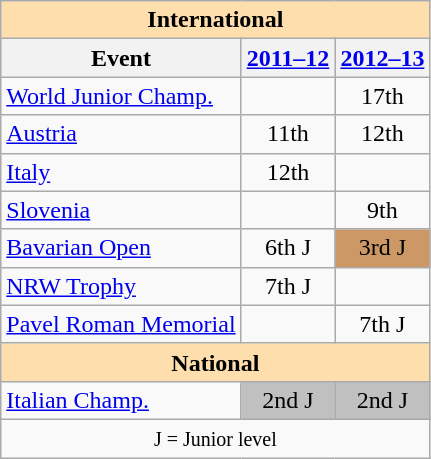<table class="wikitable" style="text-align:center">
<tr>
<th style="background-color: #ffdead; " colspan=3 align=center>International</th>
</tr>
<tr>
<th>Event</th>
<th><a href='#'>2011–12</a></th>
<th><a href='#'>2012–13</a></th>
</tr>
<tr>
<td align=left><a href='#'>World Junior Champ.</a></td>
<td></td>
<td>17th</td>
</tr>
<tr>
<td align=left> <a href='#'>Austria</a></td>
<td>11th</td>
<td>12th</td>
</tr>
<tr>
<td align=left> <a href='#'>Italy</a></td>
<td>12th</td>
<td></td>
</tr>
<tr>
<td align=left> <a href='#'>Slovenia</a></td>
<td></td>
<td>9th</td>
</tr>
<tr>
<td align=left><a href='#'>Bavarian Open</a></td>
<td>6th J</td>
<td bgcolor=cc9966>3rd J</td>
</tr>
<tr>
<td align=left><a href='#'>NRW Trophy</a></td>
<td>7th J</td>
<td></td>
</tr>
<tr>
<td align=left><a href='#'>Pavel Roman Memorial</a></td>
<td></td>
<td>7th J</td>
</tr>
<tr>
<th style="background-color: #ffdead; " colspan=3 align=center>National</th>
</tr>
<tr>
<td align=left><a href='#'>Italian Champ.</a></td>
<td bgcolor=silver>2nd J</td>
<td bgcolor=silver>2nd J</td>
</tr>
<tr>
<td colspan=3 align=center><small> J = Junior level </small></td>
</tr>
</table>
